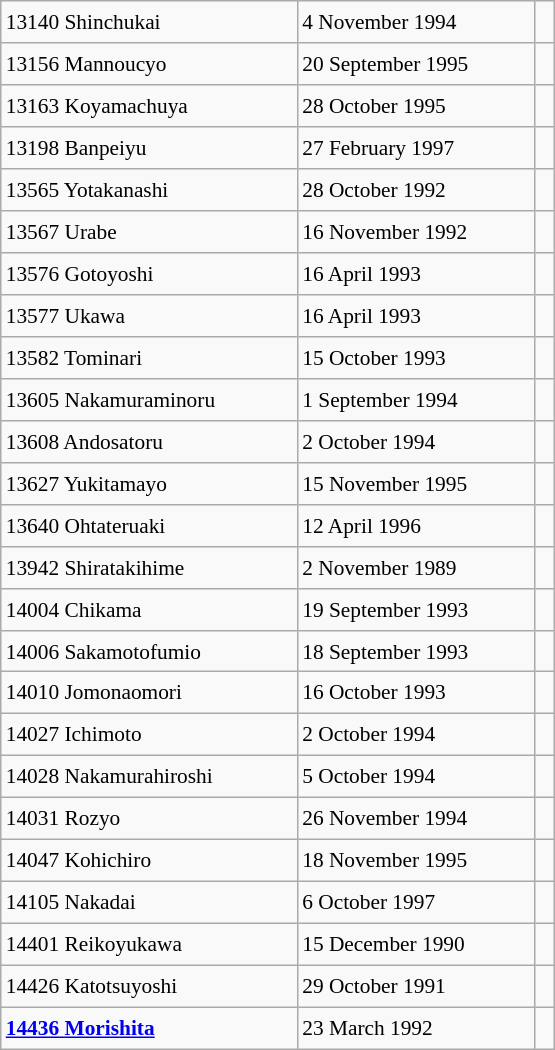<table class="wikitable" style="font-size: 89%; float: left; width: 26em; margin-right: 1em; height: 700px">
<tr>
<td>13140 Shinchukai</td>
<td>4 November 1994</td>
<td> </td>
</tr>
<tr>
<td>13156 Mannoucyo</td>
<td>20 September 1995</td>
<td> </td>
</tr>
<tr>
<td>13163 Koyamachuya</td>
<td>28 October 1995</td>
<td> </td>
</tr>
<tr>
<td>13198 Banpeiyu</td>
<td>27 February 1997</td>
<td> </td>
</tr>
<tr>
<td>13565 Yotakanashi</td>
<td>28 October 1992</td>
<td> </td>
</tr>
<tr>
<td>13567 Urabe</td>
<td>16 November 1992</td>
<td> </td>
</tr>
<tr>
<td>13576 Gotoyoshi</td>
<td>16 April 1993</td>
<td> </td>
</tr>
<tr>
<td>13577 Ukawa</td>
<td>16 April 1993</td>
<td> </td>
</tr>
<tr>
<td>13582 Tominari</td>
<td>15 October 1993</td>
<td> </td>
</tr>
<tr>
<td>13605 Nakamuraminoru</td>
<td>1 September 1994</td>
<td> </td>
</tr>
<tr>
<td>13608 Andosatoru</td>
<td>2 October 1994</td>
<td> </td>
</tr>
<tr>
<td>13627 Yukitamayo</td>
<td>15 November 1995</td>
<td> </td>
</tr>
<tr>
<td>13640 Ohtateruaki</td>
<td>12 April 1996</td>
<td> </td>
</tr>
<tr>
<td>13942 Shiratakihime</td>
<td>2 November 1989</td>
<td> </td>
</tr>
<tr>
<td>14004 Chikama</td>
<td>19 September 1993</td>
<td> </td>
</tr>
<tr>
<td>14006 Sakamotofumio</td>
<td>18 September 1993</td>
<td> </td>
</tr>
<tr>
<td>14010 Jomonaomori</td>
<td>16 October 1993</td>
<td> </td>
</tr>
<tr>
<td>14027 Ichimoto</td>
<td>2 October 1994</td>
<td> </td>
</tr>
<tr>
<td>14028 Nakamurahiroshi</td>
<td>5 October 1994</td>
<td> </td>
</tr>
<tr>
<td>14031 Rozyo</td>
<td>26 November 1994</td>
<td> </td>
</tr>
<tr>
<td>14047 Kohichiro</td>
<td>18 November 1995</td>
<td> </td>
</tr>
<tr>
<td>14105 Nakadai</td>
<td>6 October 1997</td>
<td> </td>
</tr>
<tr>
<td>14401 Reikoyukawa</td>
<td>15 December 1990</td>
<td> </td>
</tr>
<tr>
<td>14426 Katotsuyoshi</td>
<td>29 October 1991</td>
<td> </td>
</tr>
<tr>
<td><strong><a href='#'>14436 Morishita</a></strong></td>
<td>23 March 1992</td>
<td> </td>
</tr>
</table>
